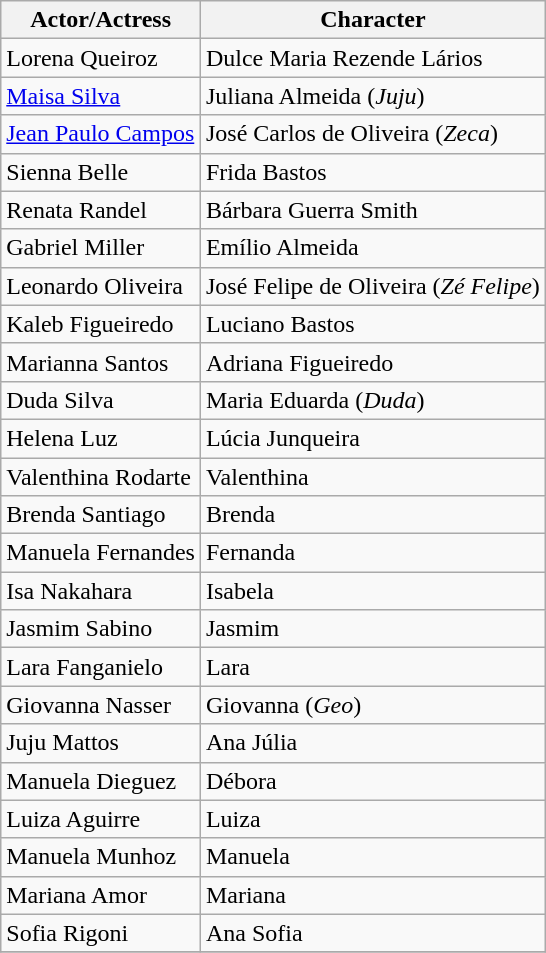<table class="wikitable">
<tr>
<th>Actor/Actress</th>
<th>Character</th>
</tr>
<tr>
<td>Lorena Queiroz</td>
<td>Dulce Maria Rezende Lários</td>
</tr>
<tr>
<td><a href='#'>Maisa Silva</a></td>
<td>Juliana Almeida (<em>Juju</em>)</td>
</tr>
<tr>
<td><a href='#'>Jean Paulo Campos</a></td>
<td>José Carlos de Oliveira (<em>Zeca</em>)</td>
</tr>
<tr>
<td>Sienna Belle</td>
<td>Frida Bastos</td>
</tr>
<tr>
<td>Renata Randel</td>
<td>Bárbara Guerra Smith</td>
</tr>
<tr>
<td>Gabriel Miller</td>
<td>Emílio Almeida</td>
</tr>
<tr>
<td>Leonardo Oliveira</td>
<td>José Felipe de Oliveira (<em>Zé Felipe</em>)</td>
</tr>
<tr>
<td>Kaleb Figueiredo</td>
<td>Luciano Bastos</td>
</tr>
<tr>
<td>Marianna Santos</td>
<td>Adriana Figueiredo</td>
</tr>
<tr>
<td>Duda Silva</td>
<td>Maria Eduarda (<em>Duda</em>)</td>
</tr>
<tr>
<td>Helena Luz</td>
<td>Lúcia Junqueira</td>
</tr>
<tr>
<td>Valenthina Rodarte</td>
<td>Valenthina</td>
</tr>
<tr>
<td>Brenda Santiago</td>
<td>Brenda</td>
</tr>
<tr>
<td>Manuela Fernandes</td>
<td>Fernanda</td>
</tr>
<tr>
<td>Isa Nakahara</td>
<td>Isabela</td>
</tr>
<tr>
<td>Jasmim Sabino</td>
<td>Jasmim</td>
</tr>
<tr>
<td>Lara Fanganielo</td>
<td>Lara</td>
</tr>
<tr>
<td>Giovanna Nasser</td>
<td>Giovanna (<em>Geo</em>)</td>
</tr>
<tr>
<td>Juju Mattos</td>
<td>Ana Júlia</td>
</tr>
<tr>
<td>Manuela Dieguez</td>
<td>Débora</td>
</tr>
<tr>
<td>Luiza Aguirre</td>
<td>Luiza</td>
</tr>
<tr>
<td>Manuela Munhoz</td>
<td>Manuela</td>
</tr>
<tr>
<td>Mariana Amor</td>
<td>Mariana</td>
</tr>
<tr>
<td>Sofia Rigoni</td>
<td>Ana Sofia</td>
</tr>
<tr>
</tr>
</table>
